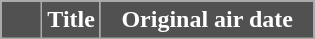<table class=wikitable style="background:#FFFFFF">
<tr style="color:#FFFFFF">
<th style="background:#515151; width:20px"></th>
<th style="background:#515151">Title</th>
<th style="background:#515151; width:135px">Original air date<br>
































</th>
</tr>
</table>
